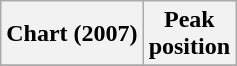<table class="wikitable sortable plainrowheaders">
<tr>
<th>Chart (2007)</th>
<th>Peak<br>position</th>
</tr>
<tr>
</tr>
</table>
